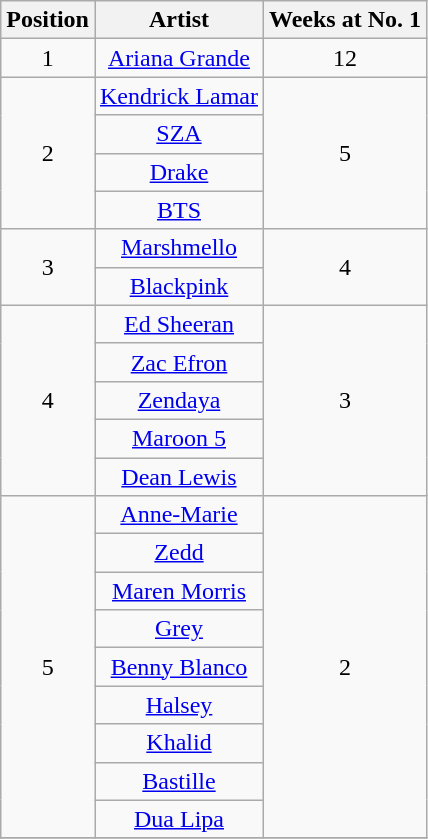<table class="wikitable plainrowheaders" style="text-align:center;">
<tr>
<th scope="col">Position</th>
<th scope="col">Artist</th>
<th scope="col">Weeks at No. 1</th>
</tr>
<tr>
<td>1</td>
<td><a href='#'>Ariana Grande</a></td>
<td>12</td>
</tr>
<tr>
<td rowspan="4">2</td>
<td><a href='#'>Kendrick Lamar</a></td>
<td rowspan="4">5</td>
</tr>
<tr>
<td><a href='#'>SZA</a></td>
</tr>
<tr>
<td><a href='#'>Drake</a></td>
</tr>
<tr>
<td><a href='#'>BTS</a></td>
</tr>
<tr>
<td rowspan="2">3</td>
<td><a href='#'>Marshmello</a></td>
<td rowspan="2">4</td>
</tr>
<tr>
<td><a href='#'>Blackpink</a></td>
</tr>
<tr>
<td rowspan="5">4</td>
<td><a href='#'>Ed Sheeran</a></td>
<td rowspan="5">3</td>
</tr>
<tr>
<td><a href='#'>Zac Efron</a></td>
</tr>
<tr>
<td><a href='#'>Zendaya</a></td>
</tr>
<tr>
<td><a href='#'>Maroon 5</a></td>
</tr>
<tr>
<td><a href='#'>Dean Lewis</a></td>
</tr>
<tr>
<td rowspan="9">5</td>
<td><a href='#'>Anne-Marie</a></td>
<td rowspan="9">2</td>
</tr>
<tr>
<td><a href='#'>Zedd</a></td>
</tr>
<tr>
<td><a href='#'>Maren Morris</a></td>
</tr>
<tr>
<td><a href='#'>Grey</a></td>
</tr>
<tr>
<td><a href='#'>Benny Blanco</a></td>
</tr>
<tr>
<td><a href='#'>Halsey</a></td>
</tr>
<tr>
<td><a href='#'>Khalid</a></td>
</tr>
<tr>
<td><a href='#'>Bastille</a></td>
</tr>
<tr>
<td><a href='#'>Dua Lipa</a></td>
</tr>
<tr>
</tr>
</table>
